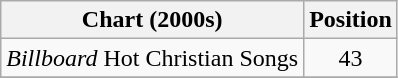<table class="wikitable">
<tr>
<th>Chart (2000s)</th>
<th>Position</th>
</tr>
<tr>
<td><em>Billboard</em> Hot Christian Songs</td>
<td align="center">43</td>
</tr>
<tr>
</tr>
</table>
